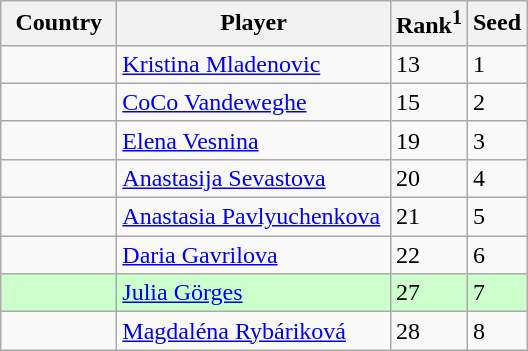<table class="sortable wikitable">
<tr>
<th width="70">Country</th>
<th width="175">Player</th>
<th>Rank<sup>1</sup></th>
<th>Seed</th>
</tr>
<tr>
<td></td>
<td><a href='#'>Kristina Mladenovic</a></td>
<td>13</td>
<td>1</td>
</tr>
<tr>
<td></td>
<td><a href='#'>CoCo Vandeweghe</a></td>
<td>15</td>
<td>2</td>
</tr>
<tr>
<td></td>
<td><a href='#'>Elena Vesnina</a></td>
<td>19</td>
<td>3</td>
</tr>
<tr>
<td></td>
<td><a href='#'>Anastasija Sevastova</a></td>
<td>20</td>
<td>4</td>
</tr>
<tr>
<td></td>
<td><a href='#'>Anastasia Pavlyuchenkova</a></td>
<td>21</td>
<td>5</td>
</tr>
<tr>
<td></td>
<td><a href='#'>Daria Gavrilova</a></td>
<td>22</td>
<td>6</td>
</tr>
<tr style="background:#cfc;">
<td></td>
<td><a href='#'>Julia Görges</a></td>
<td>27</td>
<td>7</td>
</tr>
<tr>
<td></td>
<td><a href='#'>Magdaléna Rybáriková</a></td>
<td>28</td>
<td>8</td>
</tr>
</table>
